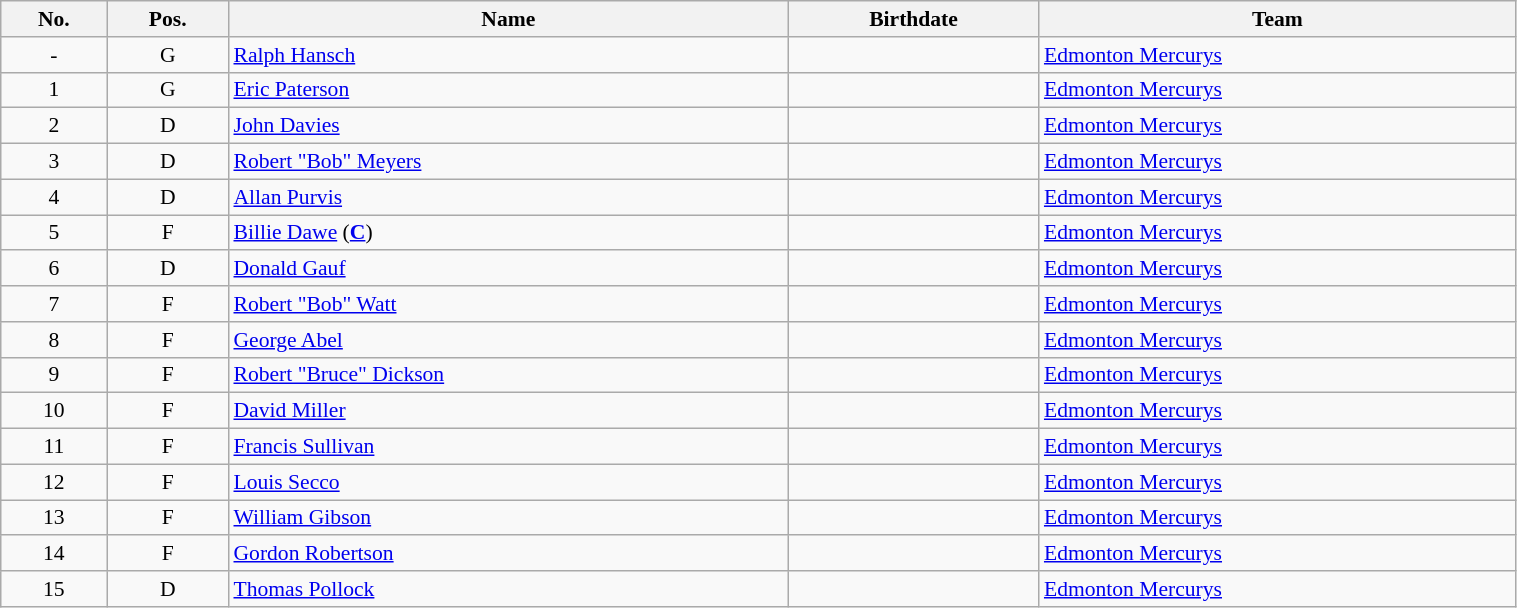<table class="wikitable sortable" width="80%" style="font-size: 90%; text-align: center;">
<tr>
<th>No.</th>
<th>Pos.</th>
<th>Name</th>
<th>Birthdate</th>
<th>Team</th>
</tr>
<tr>
<td>-</td>
<td>G</td>
<td style="text-align:left;"><a href='#'>Ralph Hansch</a></td>
<td style="text-align:right;"></td>
<td style="text-align:left;"> <a href='#'>Edmonton Mercurys</a></td>
</tr>
<tr>
<td>1</td>
<td>G</td>
<td style="text-align:left;"><a href='#'>Eric Paterson</a></td>
<td style="text-align:right;"></td>
<td style="text-align:left;"> <a href='#'>Edmonton Mercurys</a></td>
</tr>
<tr>
<td>2</td>
<td>D</td>
<td style="text-align:left;"><a href='#'>John Davies</a></td>
<td style="text-align:right;"></td>
<td style="text-align:left;"> <a href='#'>Edmonton Mercurys</a></td>
</tr>
<tr>
<td>3</td>
<td>D</td>
<td style="text-align:left;"><a href='#'>Robert "Bob" Meyers</a></td>
<td style="text-align:right;"></td>
<td style="text-align:left;"> <a href='#'>Edmonton Mercurys</a></td>
</tr>
<tr>
<td>4</td>
<td>D</td>
<td style="text-align:left;"><a href='#'>Allan Purvis</a></td>
<td style="text-align:right;"></td>
<td style="text-align:left;"> <a href='#'>Edmonton Mercurys</a></td>
</tr>
<tr>
<td>5</td>
<td>F</td>
<td style="text-align:left;"><a href='#'>Billie Dawe</a> (<strong><a href='#'>C</a></strong>)</td>
<td style="text-align:right;"></td>
<td style="text-align:left;"> <a href='#'>Edmonton Mercurys</a></td>
</tr>
<tr>
<td>6</td>
<td>D</td>
<td style="text-align:left;"><a href='#'>Donald Gauf</a></td>
<td style="text-align:right;"></td>
<td style="text-align:left;"> <a href='#'>Edmonton Mercurys</a></td>
</tr>
<tr>
<td>7</td>
<td>F</td>
<td style="text-align:left;"><a href='#'>Robert "Bob" Watt</a></td>
<td style="text-align:right;"></td>
<td style="text-align:left;"> <a href='#'>Edmonton Mercurys</a></td>
</tr>
<tr>
<td>8</td>
<td>F</td>
<td style="text-align:left;"><a href='#'>George Abel</a></td>
<td style="text-align:right;"></td>
<td style="text-align:left;"> <a href='#'>Edmonton Mercurys</a></td>
</tr>
<tr>
<td>9</td>
<td>F</td>
<td style="text-align:left;"><a href='#'>Robert "Bruce" Dickson</a></td>
<td style="text-align:right;"></td>
<td style="text-align:left;"> <a href='#'>Edmonton Mercurys</a></td>
</tr>
<tr>
<td>10</td>
<td>F</td>
<td style="text-align:left;"><a href='#'>David Miller</a></td>
<td style="text-align:right;"></td>
<td style="text-align:left;"> <a href='#'>Edmonton Mercurys</a></td>
</tr>
<tr>
<td>11</td>
<td>F</td>
<td style="text-align:left;"><a href='#'>Francis Sullivan</a></td>
<td style="text-align:right;"></td>
<td style="text-align:left;"> <a href='#'>Edmonton Mercurys</a></td>
</tr>
<tr>
<td>12</td>
<td>F</td>
<td style="text-align:left;"><a href='#'>Louis Secco</a></td>
<td style="text-align:right;"></td>
<td style="text-align:left;"> <a href='#'>Edmonton Mercurys</a></td>
</tr>
<tr>
<td>13</td>
<td>F</td>
<td style="text-align:left;"><a href='#'>William Gibson</a></td>
<td style="text-align:right;"></td>
<td style="text-align:left;"> <a href='#'>Edmonton Mercurys</a></td>
</tr>
<tr>
<td>14</td>
<td>F</td>
<td style="text-align:left;"><a href='#'>Gordon Robertson</a></td>
<td style="text-align:right;"></td>
<td style="text-align:left;"> <a href='#'>Edmonton Mercurys</a></td>
</tr>
<tr>
<td>15</td>
<td>D</td>
<td style="text-align:left;"><a href='#'>Thomas Pollock</a></td>
<td style="text-align:right;"></td>
<td style="text-align:left;"> <a href='#'>Edmonton Mercurys</a></td>
</tr>
</table>
